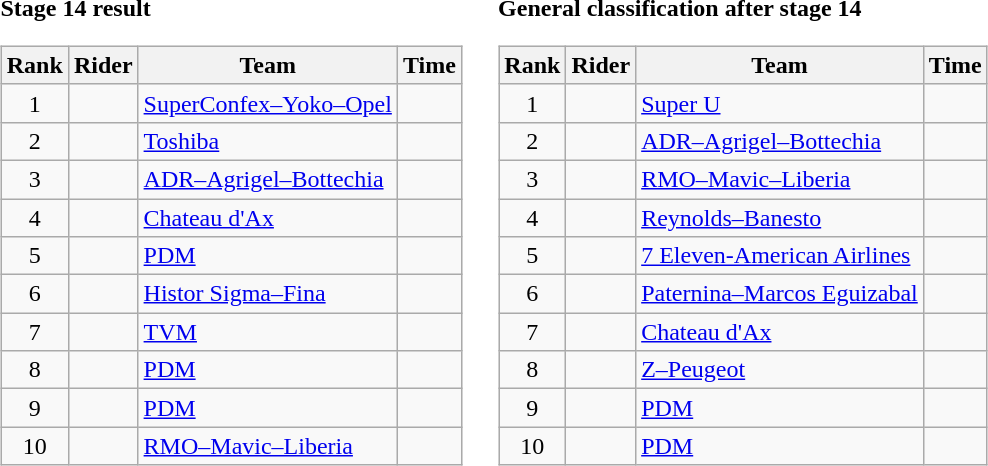<table>
<tr>
<td><strong>Stage 14 result</strong><br><table class="wikitable">
<tr>
<th scope="col">Rank</th>
<th scope="col">Rider</th>
<th scope="col">Team</th>
<th scope="col">Time</th>
</tr>
<tr>
<td style="text-align:center;">1</td>
<td></td>
<td><a href='#'>SuperConfex–Yoko–Opel</a></td>
<td style="text-align:right;"></td>
</tr>
<tr>
<td style="text-align:center;">2</td>
<td></td>
<td><a href='#'>Toshiba</a></td>
<td style="text-align:right;"></td>
</tr>
<tr>
<td style="text-align:center;">3</td>
<td></td>
<td><a href='#'>ADR–Agrigel–Bottechia</a></td>
<td style="text-align:right;"></td>
</tr>
<tr>
<td style="text-align:center;">4</td>
<td></td>
<td><a href='#'>Chateau d'Ax</a></td>
<td style="text-align:right;"></td>
</tr>
<tr>
<td style="text-align:center;">5</td>
<td></td>
<td><a href='#'>PDM</a></td>
<td style="text-align:right;"></td>
</tr>
<tr>
<td style="text-align:center;">6</td>
<td></td>
<td><a href='#'>Histor Sigma–Fina</a></td>
<td style="text-align:right;"></td>
</tr>
<tr>
<td style="text-align:center;">7</td>
<td></td>
<td><a href='#'>TVM</a></td>
<td style="text-align:right;"></td>
</tr>
<tr>
<td style="text-align:center;">8</td>
<td></td>
<td><a href='#'>PDM</a></td>
<td style="text-align:right;"></td>
</tr>
<tr>
<td style="text-align:center;">9</td>
<td></td>
<td><a href='#'>PDM</a></td>
<td style="text-align:right;"></td>
</tr>
<tr>
<td style="text-align:center;">10</td>
<td></td>
<td><a href='#'>RMO–Mavic–Liberia</a></td>
<td style="text-align:right;"></td>
</tr>
</table>
</td>
<td></td>
<td><strong>General classification after stage 14</strong><br><table class="wikitable">
<tr>
<th scope="col">Rank</th>
<th scope="col">Rider</th>
<th scope="col">Team</th>
<th scope="col">Time</th>
</tr>
<tr>
<td style="text-align:center;">1</td>
<td> </td>
<td><a href='#'>Super U</a></td>
<td style="text-align:right;"></td>
</tr>
<tr>
<td style="text-align:center;">2</td>
<td></td>
<td><a href='#'>ADR–Agrigel–Bottechia</a></td>
<td style="text-align:right;"></td>
</tr>
<tr>
<td style="text-align:center;">3</td>
<td></td>
<td><a href='#'>RMO–Mavic–Liberia</a></td>
<td style="text-align:right;"></td>
</tr>
<tr>
<td style="text-align:center;">4</td>
<td></td>
<td><a href='#'>Reynolds–Banesto</a></td>
<td style="text-align:right;"></td>
</tr>
<tr>
<td style="text-align:center;">5</td>
<td></td>
<td><a href='#'>7 Eleven-American Airlines</a></td>
<td style="text-align:right;"></td>
</tr>
<tr>
<td style="text-align:center;">6</td>
<td></td>
<td><a href='#'>Paternina–Marcos Eguizabal</a></td>
<td style="text-align:right;"></td>
</tr>
<tr>
<td style="text-align:center;">7</td>
<td></td>
<td><a href='#'>Chateau d'Ax</a></td>
<td style="text-align:right;"></td>
</tr>
<tr>
<td style="text-align:center;">8</td>
<td></td>
<td><a href='#'>Z–Peugeot</a></td>
<td style="text-align:right;"></td>
</tr>
<tr>
<td style="text-align:center;">9</td>
<td></td>
<td><a href='#'>PDM</a></td>
<td style="text-align:right;"></td>
</tr>
<tr>
<td style="text-align:center;">10</td>
<td></td>
<td><a href='#'>PDM</a></td>
<td style="text-align:right;"></td>
</tr>
</table>
</td>
</tr>
</table>
